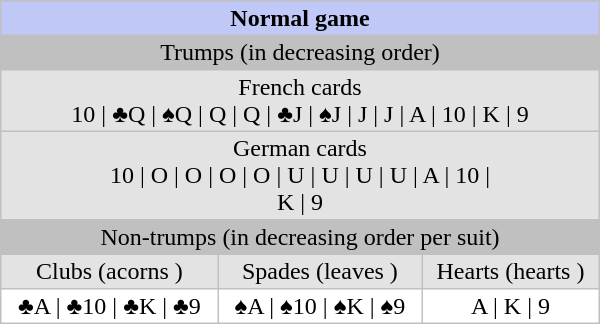<table cellpadding="2" style="float: right; background: #c0c0c0; margin-left: 1em; border-spacing: 1px; width: 400px;">
<tr align="center">
<td style="background: #c0c8f8;" colspan="3"><strong>Normal game</strong></td>
</tr>
<tr align="center">
<td colspan="3">Trumps (in decreasing order)</td>
</tr>
<tr align="center">
<td colspan="3" style="background: #e3e3e3;">French cards <br> 10 | ♣Q | ♠Q | Q | Q | ♣J | ♠J | J | J | A | 10 | K | 9</td>
</tr>
<tr align="center">
<td colspan="3" style="background: #e3e3e3;">German cards <br> 10 | O | O | O | O | U | U | U | U | A | 10 |<br> K | 9</td>
</tr>
<tr align="center">
<td colspan="3">Non-trumps (in decreasing order per suit)</td>
</tr>
<tr align="center">
<td style="background: #e3e3e3;">Clubs (acorns )</td>
<td style="background: #e3e3e3;">Spades (leaves )</td>
<td style="background: #e3e3e3;">Hearts (hearts )</td>
</tr>
<tr align="center">
<td style="background: #ffffff;">♣A | ♣10 | ♣K | ♣9</td>
<td style="background: #ffffff;">♠A | ♠10 | ♠K | ♠9</td>
<td style="background: #ffffff;">A | K | 9</td>
</tr>
</table>
